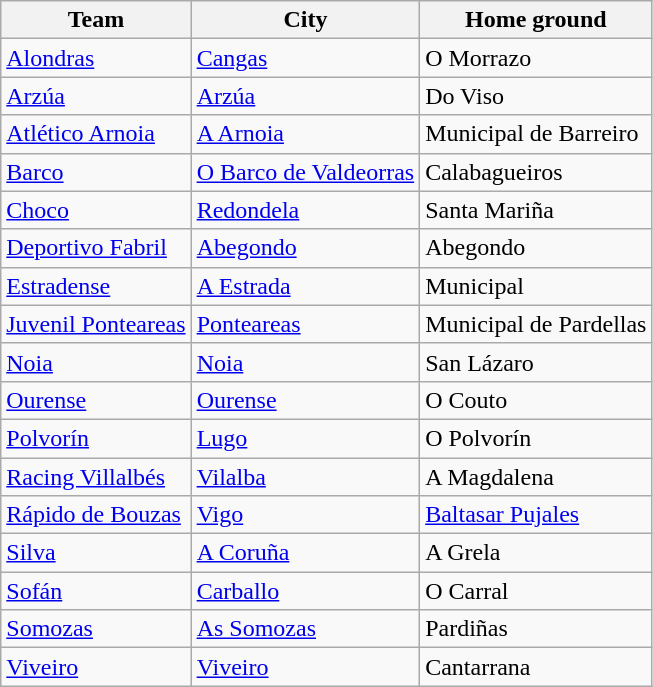<table class="wikitable sortable">
<tr>
<th>Team</th>
<th>City</th>
<th>Home ground</th>
</tr>
<tr>
<td><a href='#'>Alondras</a></td>
<td><a href='#'>Cangas</a></td>
<td>O Morrazo</td>
</tr>
<tr>
<td><a href='#'>Arzúa</a></td>
<td><a href='#'>Arzúa</a></td>
<td>Do Viso</td>
</tr>
<tr>
<td><a href='#'>Atlético Arnoia</a></td>
<td><a href='#'>A Arnoia</a></td>
<td>Municipal de Barreiro</td>
</tr>
<tr>
<td><a href='#'>Barco</a></td>
<td><a href='#'>O Barco de Valdeorras</a></td>
<td>Calabagueiros</td>
</tr>
<tr>
<td><a href='#'>Choco</a></td>
<td><a href='#'>Redondela</a></td>
<td>Santa Mariña</td>
</tr>
<tr>
<td><a href='#'>Deportivo Fabril</a></td>
<td><a href='#'>Abegondo</a></td>
<td>Abegondo</td>
</tr>
<tr>
<td><a href='#'>Estradense</a></td>
<td><a href='#'>A Estrada</a></td>
<td>Municipal</td>
</tr>
<tr>
<td><a href='#'>Juvenil Ponteareas</a></td>
<td><a href='#'>Ponteareas</a></td>
<td>Municipal de Pardellas</td>
</tr>
<tr>
<td><a href='#'>Noia</a></td>
<td><a href='#'>Noia</a></td>
<td>San Lázaro</td>
</tr>
<tr>
<td><a href='#'>Ourense</a></td>
<td><a href='#'>Ourense</a></td>
<td>O Couto</td>
</tr>
<tr>
<td><a href='#'>Polvorín</a></td>
<td><a href='#'>Lugo</a></td>
<td>O Polvorín</td>
</tr>
<tr>
<td><a href='#'>Racing Villalbés</a></td>
<td><a href='#'>Vilalba</a></td>
<td>A Magdalena</td>
</tr>
<tr>
<td><a href='#'>Rápido de Bouzas</a></td>
<td><a href='#'>Vigo</a></td>
<td><a href='#'>Baltasar Pujales</a></td>
</tr>
<tr>
<td><a href='#'>Silva</a></td>
<td><a href='#'>A Coruña</a></td>
<td>A Grela</td>
</tr>
<tr>
<td><a href='#'>Sofán</a></td>
<td><a href='#'>Carballo</a></td>
<td>O Carral</td>
</tr>
<tr>
<td><a href='#'>Somozas</a></td>
<td><a href='#'>As Somozas</a></td>
<td>Pardiñas</td>
</tr>
<tr>
<td><a href='#'>Viveiro</a></td>
<td><a href='#'>Viveiro</a></td>
<td>Cantarrana</td>
</tr>
</table>
